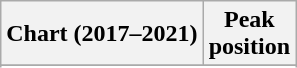<table class="wikitable sortable plainrowheaders" style="text-align:center">
<tr>
<th scope="col">Chart (2017–2021)</th>
<th scope="col">Peak<br> position</th>
</tr>
<tr>
</tr>
<tr>
</tr>
<tr>
</tr>
<tr>
</tr>
<tr>
</tr>
<tr>
</tr>
<tr>
</tr>
<tr>
</tr>
<tr>
</tr>
</table>
